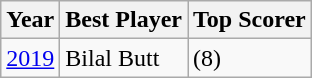<table class="wikitable">
<tr>
<th>Year</th>
<th>Best Player</th>
<th>Top Scorer</th>
</tr>
<tr>
<td><a href='#'>2019</a></td>
<td> Bilal Butt</td>
<td>  (8)</td>
</tr>
</table>
